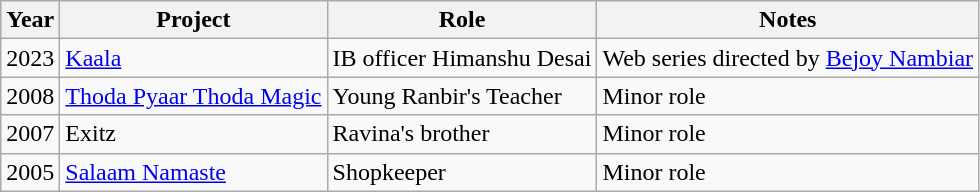<table class="wikitable">
<tr>
<th>Year</th>
<th>Project</th>
<th>Role</th>
<th>Notes</th>
</tr>
<tr>
<td>2023</td>
<td><a href='#'>Kaala</a></td>
<td>IB officer Himanshu Desai</td>
<td>Web series directed by <a href='#'>Bejoy Nambiar</a></td>
</tr>
<tr>
<td>2008</td>
<td><a href='#'>Thoda Pyaar Thoda Magic</a></td>
<td>Young Ranbir's Teacher</td>
<td>Minor role</td>
</tr>
<tr>
<td>2007</td>
<td>Exitz</td>
<td>Ravina's brother</td>
<td>Minor role</td>
</tr>
<tr>
<td>2005</td>
<td><a href='#'>Salaam Namaste</a></td>
<td>Shopkeeper</td>
<td>Minor role</td>
</tr>
</table>
